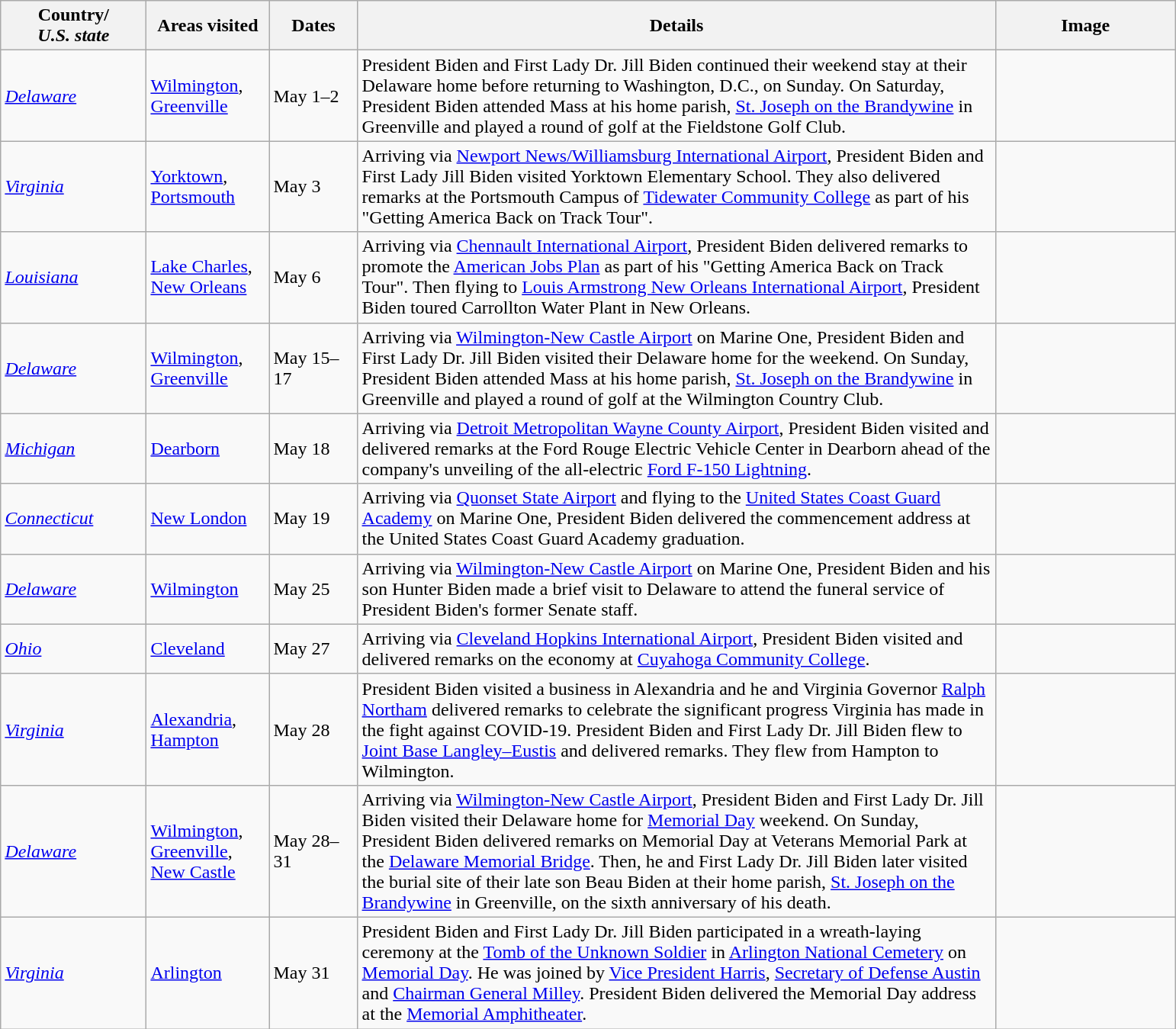<table class="wikitable" style="margin: 1em auto 1em auto">
<tr>
<th width=120>Country/<br><em>U.S. state</em></th>
<th width=100>Areas visited</th>
<th width=70>Dates</th>
<th width=550>Details</th>
<th width=150>Image</th>
</tr>
<tr>
<td> <em><a href='#'>Delaware</a></em></td>
<td><a href='#'>Wilmington</a>, <a href='#'>Greenville</a></td>
<td>May 1–2</td>
<td>President Biden and First Lady Dr. Jill Biden continued their weekend stay at their Delaware home before returning to Washington, D.C., on Sunday. On Saturday, President Biden attended Mass at his home parish, <a href='#'>St. Joseph on the Brandywine</a> in Greenville and played a  round of golf at the Fieldstone Golf Club.</td>
<td></td>
</tr>
<tr>
<td> <em><a href='#'>Virginia</a></em></td>
<td><a href='#'>Yorktown</a>, <br> <a href='#'>Portsmouth</a></td>
<td>May 3</td>
<td>Arriving via <a href='#'>Newport News/Williamsburg International Airport</a>, President Biden and First Lady Jill Biden visited Yorktown Elementary School. They also delivered remarks at the Portsmouth Campus of <a href='#'>Tidewater Community College</a> as part of his "Getting America Back on Track Tour".</td>
<td></td>
</tr>
<tr>
<td> <em><a href='#'>Louisiana</a></em></td>
<td><a href='#'>Lake Charles</a>, <br> <a href='#'>New Orleans</a></td>
<td>May 6</td>
<td>Arriving via <a href='#'>Chennault International Airport</a>, President Biden delivered remarks to promote the <a href='#'>American Jobs Plan</a> as part of his "Getting America Back on Track Tour". Then flying to <a href='#'>Louis Armstrong New Orleans International Airport</a>, President Biden toured Carrollton Water Plant in New Orleans.</td>
<td></td>
</tr>
<tr>
<td> <em><a href='#'>Delaware</a></em></td>
<td><a href='#'>Wilmington</a>, <a href='#'>Greenville</a></td>
<td>May 15–17</td>
<td>Arriving via <a href='#'>Wilmington-New Castle Airport</a> on Marine One, President Biden and First Lady Dr. Jill Biden visited their Delaware home for the weekend. On Sunday, President Biden attended Mass at his home parish, <a href='#'>St. Joseph on the Brandywine</a> in Greenville and played a round of golf at the Wilmington Country Club.</td>
<td></td>
</tr>
<tr>
<td> <em><a href='#'>Michigan</a></em></td>
<td><a href='#'>Dearborn</a></td>
<td>May 18</td>
<td>Arriving via <a href='#'>Detroit Metropolitan Wayne County Airport</a>, President Biden visited and delivered remarks at the Ford Rouge Electric Vehicle Center in Dearborn ahead of the company's unveiling of the all-electric <a href='#'>Ford F-150 Lightning</a>.</td>
<td></td>
</tr>
<tr>
<td> <em><a href='#'>Connecticut</a></em></td>
<td><a href='#'>New London</a></td>
<td>May 19</td>
<td>Arriving via <a href='#'>Quonset State Airport</a> and flying to the <a href='#'>United States Coast Guard Academy</a> on Marine One, President Biden delivered the commencement address at the United States Coast Guard Academy graduation.</td>
<td></td>
</tr>
<tr>
<td> <em><a href='#'>Delaware</a></em></td>
<td><a href='#'>Wilmington</a></td>
<td>May 25</td>
<td>Arriving via <a href='#'>Wilmington-New Castle Airport</a> on Marine One, President Biden and his son Hunter Biden made a brief visit to Delaware to attend the funeral service of President Biden's former Senate staff.</td>
<td></td>
</tr>
<tr>
<td> <em><a href='#'>Ohio</a></em></td>
<td><a href='#'>Cleveland</a></td>
<td>May 27</td>
<td>Arriving via <a href='#'>Cleveland Hopkins International Airport</a>, President Biden visited and delivered remarks on the economy at <a href='#'>Cuyahoga Community College</a>.</td>
<td></td>
</tr>
<tr>
<td> <em><a href='#'>Virginia</a></em></td>
<td><a href='#'>Alexandria</a>, <a href='#'>Hampton</a></td>
<td>May 28</td>
<td>President Biden visited a business in Alexandria and he and Virginia Governor <a href='#'>Ralph Northam</a> delivered remarks to celebrate the significant progress Virginia has made in the fight against COVID-19. President Biden and First Lady Dr. Jill Biden flew to <a href='#'>Joint Base Langley–Eustis</a> and delivered remarks. They flew from Hampton to Wilmington.</td>
<td></td>
</tr>
<tr>
<td> <em><a href='#'>Delaware</a></em></td>
<td><a href='#'>Wilmington</a>, <a href='#'>Greenville</a>, <a href='#'>New Castle</a></td>
<td>May 28–31</td>
<td>Arriving via <a href='#'>Wilmington-New Castle Airport</a>, President Biden and First Lady Dr. Jill Biden visited their Delaware home for <a href='#'>Memorial Day</a> weekend. On Sunday, President Biden delivered remarks on Memorial Day at Veterans Memorial Park at the <a href='#'>Delaware Memorial Bridge</a>. Then, he and First Lady Dr. Jill Biden later visited the burial site of their late son Beau Biden at their home parish, <a href='#'>St. Joseph on the Brandywine</a> in Greenville, on the sixth anniversary of his death.</td>
<td></td>
</tr>
<tr>
<td> <em><a href='#'>Virginia</a></em></td>
<td><a href='#'>Arlington</a></td>
<td>May 31</td>
<td>President Biden and First Lady Dr. Jill Biden participated in a wreath-laying ceremony at the <a href='#'>Tomb of the Unknown Soldier</a> in <a href='#'>Arlington National Cemetery</a> on <a href='#'>Memorial Day</a>. He was joined by <a href='#'>Vice President Harris</a>, <a href='#'>Secretary of Defense Austin</a> and <a href='#'>Chairman General Milley</a>. President Biden delivered the Memorial Day address at the <a href='#'>Memorial Amphitheater</a>.</td>
<td></td>
</tr>
</table>
